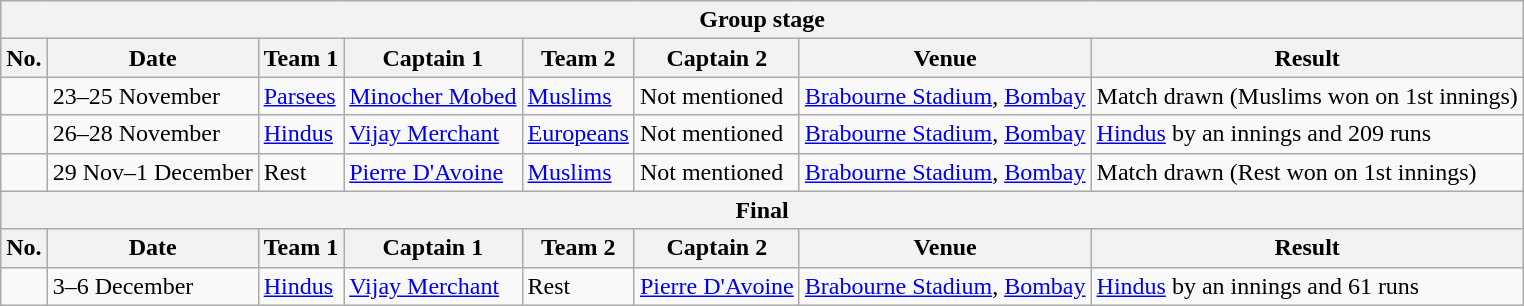<table class="wikitable">
<tr>
<th colspan="9">Group stage</th>
</tr>
<tr>
<th>No.</th>
<th>Date</th>
<th>Team 1</th>
<th>Captain 1</th>
<th>Team 2</th>
<th>Captain 2</th>
<th>Venue</th>
<th>Result</th>
</tr>
<tr>
<td></td>
<td>23–25 November</td>
<td><a href='#'>Parsees</a></td>
<td><a href='#'>Minocher Mobed</a></td>
<td><a href='#'>Muslims</a></td>
<td>Not mentioned</td>
<td><a href='#'>Brabourne Stadium</a>, <a href='#'>Bombay</a></td>
<td>Match drawn (Muslims won on 1st innings)</td>
</tr>
<tr>
<td></td>
<td>26–28 November</td>
<td><a href='#'>Hindus</a></td>
<td><a href='#'>Vijay Merchant</a></td>
<td><a href='#'>Europeans</a></td>
<td>Not mentioned</td>
<td><a href='#'>Brabourne Stadium</a>, <a href='#'>Bombay</a></td>
<td><a href='#'>Hindus</a> by an innings and 209 runs</td>
</tr>
<tr>
<td></td>
<td>29 Nov–1 December</td>
<td>Rest</td>
<td><a href='#'>Pierre D'Avoine</a></td>
<td><a href='#'>Muslims</a></td>
<td>Not mentioned</td>
<td><a href='#'>Brabourne Stadium</a>, <a href='#'>Bombay</a></td>
<td>Match drawn (Rest won on 1st innings)</td>
</tr>
<tr>
<th colspan="9">Final</th>
</tr>
<tr>
<th>No.</th>
<th>Date</th>
<th>Team 1</th>
<th>Captain 1</th>
<th>Team 2</th>
<th>Captain 2</th>
<th>Venue</th>
<th>Result</th>
</tr>
<tr>
<td></td>
<td>3–6 December</td>
<td><a href='#'>Hindus</a></td>
<td><a href='#'>Vijay Merchant</a></td>
<td>Rest</td>
<td><a href='#'>Pierre D'Avoine</a></td>
<td><a href='#'>Brabourne Stadium</a>, <a href='#'>Bombay</a></td>
<td><a href='#'>Hindus</a> by an innings and 61 runs</td>
</tr>
</table>
